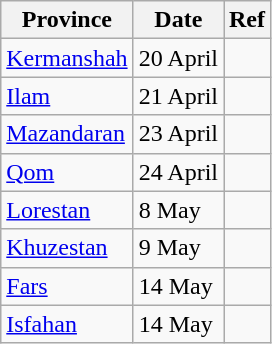<table class="wikitable">
<tr>
<th>Province</th>
<th>Date</th>
<th>Ref</th>
</tr>
<tr>
<td><a href='#'>Kermanshah</a></td>
<td>20 April</td>
<td></td>
</tr>
<tr>
<td><a href='#'>Ilam</a></td>
<td>21 April</td>
<td></td>
</tr>
<tr>
<td><a href='#'>Mazandaran</a></td>
<td>23 April</td>
<td></td>
</tr>
<tr>
<td><a href='#'>Qom</a></td>
<td>24 April</td>
<td></td>
</tr>
<tr>
<td><a href='#'>Lorestan</a></td>
<td>8 May</td>
<td></td>
</tr>
<tr>
<td><a href='#'>Khuzestan</a></td>
<td>9 May</td>
<td></td>
</tr>
<tr>
<td><a href='#'>Fars</a></td>
<td>14 May</td>
<td></td>
</tr>
<tr>
<td><a href='#'>Isfahan</a></td>
<td>14 May</td>
<td></td>
</tr>
</table>
